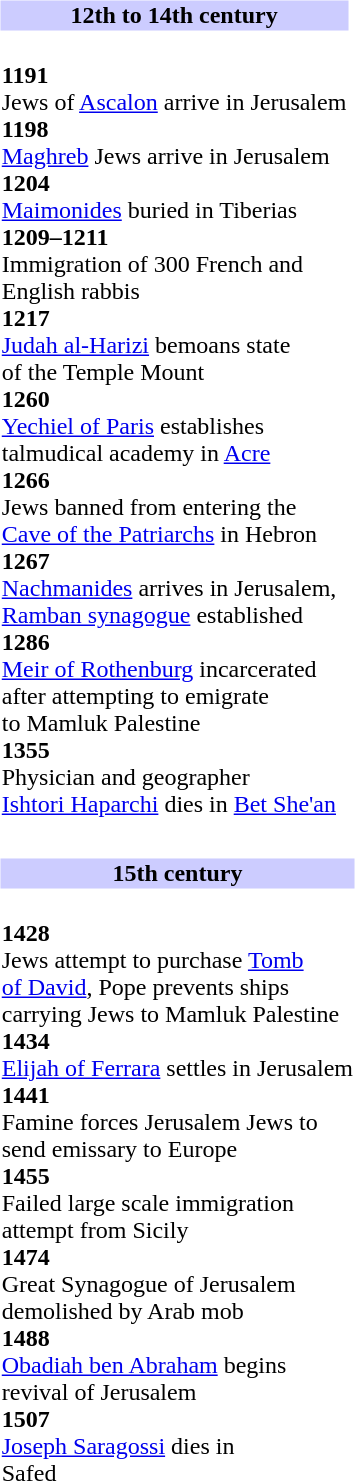<table style="float: right; clear: right;">
<tr>
<td valign=top><br><table class="floatright">
<tr>
<th style="background: #ccf; text-align: center;">12th to 14th century</th>
</tr>
<tr>
<td><br><strong>1191</strong><br>
Jews of <a href='#'>Ascalon</a> arrive in Jerusalem<br>
<strong>1198</strong><br>
<a href='#'>Maghreb</a> Jews arrive in Jerusalem<br>
<strong>1204</strong><br>
<a href='#'>Maimonides</a> buried in Tiberias<br>
<strong>1209–1211</strong><br>
Immigration of 300 French and<br>English rabbis<br>
<strong>1217</strong><br>
<a href='#'>Judah al-Harizi</a> bemoans state<br>of the Temple Mount<br>
<strong>1260</strong><br>
<a href='#'>Yechiel of Paris</a> establishes<br>talmudical academy in <a href='#'>Acre</a><br>
<strong>1266</strong><br>
Jews banned from entering the<br><a href='#'>Cave of the Patriarchs</a> in Hebron<br>
<strong>1267</strong><br>
<a href='#'>Nachmanides</a> arrives in Jerusalem,<br><a href='#'>Ramban synagogue</a> established<br>
<strong>1286</strong><br>
<a href='#'>Meir of Rothenburg</a> incarcerated<br>after attempting to emigrate<br>to Mamluk Palestine<br>
<strong>1355</strong><br>
Physician and geographer<br><a href='#'>Ishtori Haparchi</a> dies in <a href='#'>Bet She'an</a></td>
</tr>
</table>
</td>
</tr>
<tr>
<td><br><table class="floatright">
<tr>
<th style="background: #ccf; text-align: center;">15th century</th>
</tr>
<tr>
<td><br><strong>1428</strong><br>
Jews attempt to purchase <a href='#'>Tomb</a><br><a href='#'>of David</a>, Pope prevents ships<br>carrying Jews to Mamluk Palestine<br>
<strong>1434</strong><br>
<a href='#'>Elijah of Ferrara</a> settles in Jerusalem<br>
<strong>1441</strong><br>
Famine forces Jerusalem Jews to<br>send emissary to Europe<br>
<strong>1455</strong><br>
Failed large scale immigration<br>attempt from Sicily<br>
<strong>1474</strong><br>
Great Synagogue of Jerusalem<br>demolished by Arab mob<br>
<strong>1488</strong><br>
<a href='#'>Obadiah ben Abraham</a> begins<br>revival of Jerusalem<br>
<strong>1507</strong><br>
<a href='#'>Joseph Saragossi</a> dies in<br>Safed</td>
</tr>
</table>
</td>
</tr>
</table>
